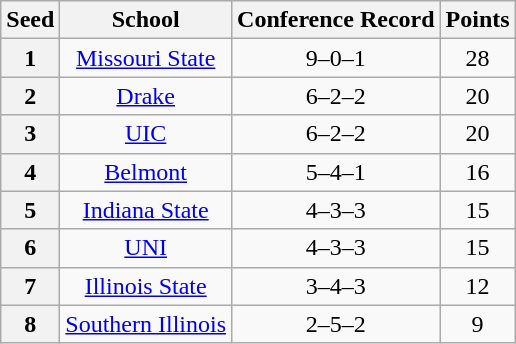<table class="wikitable" style="text-align:center">
<tr>
<th>Seed</th>
<th>School</th>
<th>Conference Record</th>
<th>Points</th>
</tr>
<tr>
<th>1</th>
<td><a href='#'>Missouri State</a></td>
<td>9–0–1</td>
<td>28</td>
</tr>
<tr>
<th>2</th>
<td><a href='#'>Drake</a></td>
<td>6–2–2</td>
<td>20</td>
</tr>
<tr>
<th>3</th>
<td><a href='#'>UIC</a></td>
<td>6–2–2</td>
<td>20</td>
</tr>
<tr>
<th>4</th>
<td><a href='#'>Belmont</a></td>
<td>5–4–1</td>
<td>16</td>
</tr>
<tr>
<th>5</th>
<td><a href='#'>Indiana State</a></td>
<td>4–3–3</td>
<td>15</td>
</tr>
<tr>
<th>6</th>
<td><a href='#'>UNI</a></td>
<td>4–3–3</td>
<td>15</td>
</tr>
<tr>
<th>7</th>
<td><a href='#'>Illinois State</a></td>
<td>3–4–3</td>
<td>12</td>
</tr>
<tr>
<th>8</th>
<td><a href='#'>Southern Illinois</a></td>
<td>2–5–2</td>
<td>9</td>
</tr>
</table>
